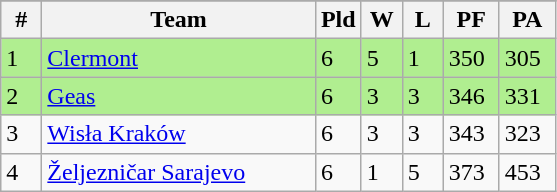<table class=wikitable>
<tr align=center>
</tr>
<tr>
<th width=20>#</th>
<th width=175>Team</th>
<th width=20>Pld</th>
<th width=20>W</th>
<th width=20>L</th>
<th width=30>PF</th>
<th width=30>PA</th>
</tr>
<tr bgcolor=B0EE90>
<td>1</td>
<td align="left"> <a href='#'>Clermont</a></td>
<td>6</td>
<td>5</td>
<td>1</td>
<td>350</td>
<td>305</td>
</tr>
<tr bgcolor=B0EE90>
<td>2</td>
<td align="left"> <a href='#'>Geas</a></td>
<td>6</td>
<td>3</td>
<td>3</td>
<td>346</td>
<td>331</td>
</tr>
<tr>
<td>3</td>
<td align="left"> <a href='#'>Wisła Kraków</a></td>
<td>6</td>
<td>3</td>
<td>3</td>
<td>343</td>
<td>323</td>
</tr>
<tr>
<td>4</td>
<td align="left"> <a href='#'>Željezničar Sarajevo</a></td>
<td>6</td>
<td>1</td>
<td>5</td>
<td>373</td>
<td>453</td>
</tr>
</table>
